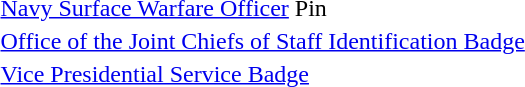<table>
<tr>
<td></td>
<td><a href='#'>Navy Surface Warfare Officer</a> Pin</td>
</tr>
<tr>
<td></td>
<td><a href='#'>Office of the Joint Chiefs of Staff Identification Badge</a></td>
</tr>
<tr>
<td></td>
<td><a href='#'>Vice Presidential Service Badge</a></td>
</tr>
</table>
